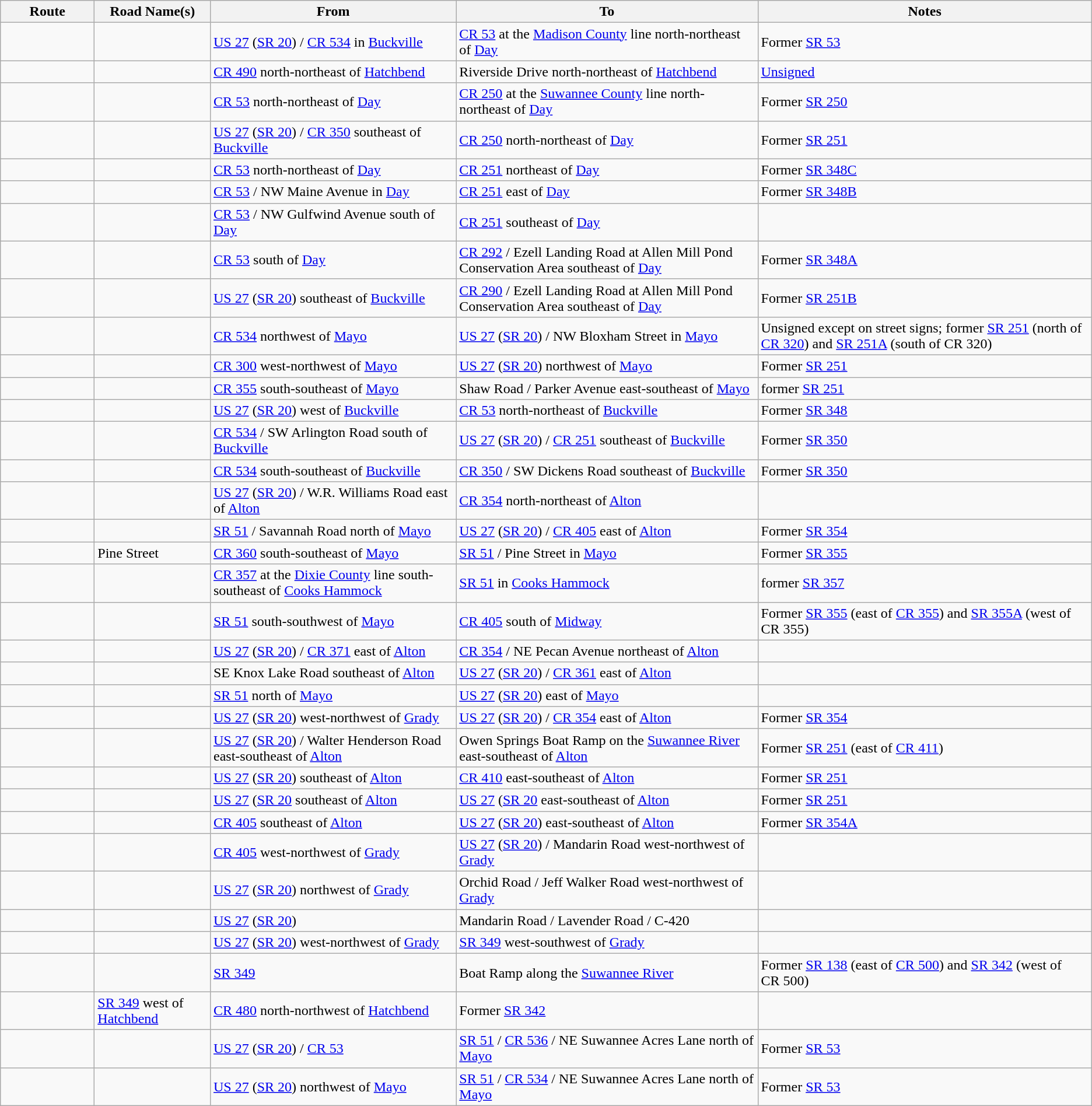<table class="wikitable">
<tr>
<th width=100px>Route</th>
<th>Road Name(s)</th>
<th>From</th>
<th>To</th>
<th>Notes</th>
</tr>
<tr>
<td></td>
<td></td>
<td><a href='#'>US 27</a> (<a href='#'>SR 20</a>) / <a href='#'>CR 534</a> in <a href='#'>Buckville</a></td>
<td><a href='#'>CR 53</a> at the <a href='#'>Madison County</a> line north-northeast of <a href='#'>Day</a></td>
<td>Former <a href='#'>SR 53</a></td>
</tr>
<tr>
<td></td>
<td></td>
<td><a href='#'>CR 490</a> north-northeast of <a href='#'>Hatchbend</a></td>
<td>Riverside Drive north-northeast of <a href='#'>Hatchbend</a></td>
<td><a href='#'>Unsigned</a></td>
</tr>
<tr>
<td></td>
<td></td>
<td><a href='#'>CR 53</a> north-northeast of <a href='#'>Day</a></td>
<td><a href='#'>CR 250</a> at the <a href='#'>Suwannee County</a> line north-northeast of <a href='#'>Day</a></td>
<td>Former <a href='#'>SR 250</a></td>
</tr>
<tr>
<td></td>
<td></td>
<td><a href='#'>US 27</a> (<a href='#'>SR 20</a>) / <a href='#'>CR 350</a> southeast of <a href='#'>Buckville</a></td>
<td><a href='#'>CR 250</a> north-northeast of <a href='#'>Day</a></td>
<td>Former <a href='#'>SR 251</a></td>
</tr>
<tr>
<td></td>
<td></td>
<td><a href='#'>CR 53</a> north-northeast of <a href='#'>Day</a></td>
<td><a href='#'>CR 251</a> northeast of <a href='#'>Day</a></td>
<td>Former <a href='#'>SR 348C</a></td>
</tr>
<tr>
<td></td>
<td></td>
<td><a href='#'>CR 53</a> / NW Maine Avenue in <a href='#'>Day</a></td>
<td><a href='#'>CR 251</a> east of <a href='#'>Day</a></td>
<td>Former <a href='#'>SR 348B</a></td>
</tr>
<tr>
<td></td>
<td></td>
<td><a href='#'>CR 53</a> / NW Gulfwind Avenue south of <a href='#'>Day</a></td>
<td><a href='#'>CR 251</a> southeast of <a href='#'>Day</a></td>
<td></td>
</tr>
<tr>
<td></td>
<td></td>
<td><a href='#'>CR 53</a> south of <a href='#'>Day</a></td>
<td><a href='#'>CR 292</a> / Ezell Landing Road at Allen Mill Pond Conservation Area southeast of <a href='#'>Day</a></td>
<td>Former <a href='#'>SR 348A</a></td>
</tr>
<tr>
<td></td>
<td></td>
<td><a href='#'>US 27</a> (<a href='#'>SR 20</a>) southeast of <a href='#'>Buckville</a></td>
<td><a href='#'>CR 290</a> / Ezell Landing Road at Allen Mill Pond Conservation Area southeast of <a href='#'>Day</a></td>
<td>Former <a href='#'>SR 251B</a></td>
</tr>
<tr>
<td></td>
<td></td>
<td><a href='#'>CR 534</a> northwest of <a href='#'>Mayo</a></td>
<td><a href='#'>US 27</a> (<a href='#'>SR 20</a>) / NW Bloxham Street in <a href='#'>Mayo</a></td>
<td>Unsigned except on street signs; former <a href='#'>SR 251</a> (north of <a href='#'>CR 320</a>) and <a href='#'>SR 251A</a> (south of CR 320)</td>
</tr>
<tr>
<td></td>
<td></td>
<td><a href='#'>CR 300</a> west-northwest of <a href='#'>Mayo</a></td>
<td><a href='#'>US 27</a> (<a href='#'>SR 20</a>) northwest of <a href='#'>Mayo</a></td>
<td>Former <a href='#'>SR 251</a></td>
</tr>
<tr>
<td></td>
<td></td>
<td><a href='#'>CR 355</a> south-southeast of <a href='#'>Mayo</a></td>
<td>Shaw Road / Parker Avenue east-southeast of <a href='#'>Mayo</a></td>
<td>former <a href='#'>SR 251</a></td>
</tr>
<tr>
<td></td>
<td></td>
<td><a href='#'>US 27</a> (<a href='#'>SR 20</a>) west of <a href='#'>Buckville</a></td>
<td><a href='#'>CR 53</a> north-northeast of <a href='#'>Buckville</a></td>
<td>Former <a href='#'>SR 348</a></td>
</tr>
<tr>
<td></td>
<td></td>
<td><a href='#'>CR 534</a> / SW Arlington Road south of <a href='#'>Buckville</a></td>
<td><a href='#'>US 27</a> (<a href='#'>SR 20</a>) / <a href='#'>CR 251</a> southeast of <a href='#'>Buckville</a></td>
<td>Former <a href='#'>SR 350</a></td>
</tr>
<tr>
<td></td>
<td></td>
<td><a href='#'>CR 534</a> south-southeast of <a href='#'>Buckville</a></td>
<td><a href='#'>CR 350</a> / SW Dickens Road southeast of <a href='#'>Buckville</a></td>
<td>Former <a href='#'>SR 350</a></td>
</tr>
<tr>
<td></td>
<td></td>
<td><a href='#'>US 27</a> (<a href='#'>SR 20</a>) / W.R. Williams Road east of <a href='#'>Alton</a></td>
<td><a href='#'>CR 354</a> north-northeast of <a href='#'>Alton</a></td>
<td></td>
</tr>
<tr>
<td></td>
<td></td>
<td><a href='#'>SR 51</a> / Savannah Road north of <a href='#'>Mayo</a></td>
<td><a href='#'>US 27</a> (<a href='#'>SR 20</a>) / <a href='#'>CR 405</a> east of <a href='#'>Alton</a></td>
<td>Former <a href='#'>SR 354</a></td>
</tr>
<tr>
<td></td>
<td>Pine Street</td>
<td><a href='#'>CR 360</a> south-southeast of <a href='#'>Mayo</a></td>
<td><a href='#'>SR 51</a> / Pine Street in <a href='#'>Mayo</a></td>
<td>Former <a href='#'>SR 355</a></td>
</tr>
<tr>
<td></td>
<td></td>
<td><a href='#'>CR 357</a> at the <a href='#'>Dixie County</a> line south-southeast of <a href='#'>Cooks Hammock</a></td>
<td><a href='#'>SR 51</a> in <a href='#'>Cooks Hammock</a></td>
<td>former <a href='#'>SR 357</a></td>
</tr>
<tr>
<td></td>
<td></td>
<td><a href='#'>SR 51</a> south-southwest of <a href='#'>Mayo</a></td>
<td><a href='#'>CR 405</a> south of <a href='#'>Midway</a></td>
<td>Former <a href='#'>SR 355</a> (east of <a href='#'>CR 355</a>) and <a href='#'>SR 355A</a> (west of CR 355)</td>
</tr>
<tr>
<td></td>
<td></td>
<td><a href='#'>US 27</a> (<a href='#'>SR 20</a>) / <a href='#'>CR 371</a> east of <a href='#'>Alton</a></td>
<td><a href='#'>CR 354</a> / NE Pecan Avenue northeast of <a href='#'>Alton</a></td>
<td></td>
</tr>
<tr>
<td></td>
<td></td>
<td>SE Knox Lake Road southeast of <a href='#'>Alton</a></td>
<td><a href='#'>US 27</a> (<a href='#'>SR 20</a>) / <a href='#'>CR 361</a> east of <a href='#'>Alton</a></td>
<td></td>
</tr>
<tr>
<td></td>
<td></td>
<td><a href='#'>SR 51</a> north of <a href='#'>Mayo</a></td>
<td><a href='#'>US 27</a> (<a href='#'>SR 20</a>) east of <a href='#'>Mayo</a></td>
<td></td>
</tr>
<tr>
<td></td>
<td></td>
<td><a href='#'>US 27</a> (<a href='#'>SR 20</a>) west-northwest of <a href='#'>Grady</a></td>
<td><a href='#'>US 27</a> (<a href='#'>SR 20</a>) / <a href='#'>CR 354</a> east of <a href='#'>Alton</a></td>
<td>Former <a href='#'>SR 354</a></td>
</tr>
<tr>
<td></td>
<td></td>
<td><a href='#'>US 27</a> (<a href='#'>SR 20</a>) / Walter Henderson Road east-southeast of <a href='#'>Alton</a></td>
<td>Owen Springs Boat Ramp on the <a href='#'>Suwannee River</a> east-southeast of <a href='#'>Alton</a></td>
<td>Former <a href='#'>SR 251</a> (east of <a href='#'>CR 411</a>)</td>
</tr>
<tr>
<td></td>
<td></td>
<td><a href='#'>US 27</a> (<a href='#'>SR 20</a>) southeast of <a href='#'>Alton</a></td>
<td><a href='#'>CR 410</a> east-southeast of <a href='#'>Alton</a></td>
<td>Former <a href='#'>SR 251</a></td>
</tr>
<tr>
<td></td>
<td></td>
<td><a href='#'>US 27</a> (<a href='#'>SR 20</a> southeast of <a href='#'>Alton</a></td>
<td><a href='#'>US 27</a> (<a href='#'>SR 20</a> east-southeast of <a href='#'>Alton</a></td>
<td>Former <a href='#'>SR 251</a></td>
</tr>
<tr>
<td></td>
<td></td>
<td><a href='#'>CR 405</a> southeast of <a href='#'>Alton</a></td>
<td><a href='#'>US 27</a> (<a href='#'>SR 20</a>) east-southeast of <a href='#'>Alton</a></td>
<td>Former <a href='#'>SR 354A</a></td>
</tr>
<tr>
<td></td>
<td></td>
<td><a href='#'>CR 405</a> west-northwest of <a href='#'>Grady</a></td>
<td><a href='#'>US 27</a> (<a href='#'>SR 20</a>) / Mandarin Road west-northwest of <a href='#'>Grady</a></td>
<td></td>
</tr>
<tr>
<td></td>
<td></td>
<td><a href='#'>US 27</a> (<a href='#'>SR 20</a>) northwest of <a href='#'>Grady</a></td>
<td>Orchid Road / Jeff Walker Road west-northwest of <a href='#'>Grady</a></td>
<td></td>
</tr>
<tr>
<td></td>
<td></td>
<td><a href='#'>US 27</a> (<a href='#'>SR 20</a>)</td>
<td>Mandarin Road / Lavender Road / C-420</td>
<td></td>
</tr>
<tr>
<td></td>
<td></td>
<td><a href='#'>US 27</a> (<a href='#'>SR 20</a>) west-northwest of <a href='#'>Grady</a></td>
<td><a href='#'>SR 349</a> west-southwest of <a href='#'>Grady</a></td>
<td></td>
</tr>
<tr>
<td></td>
<td></td>
<td><a href='#'>SR 349</a></td>
<td>Boat Ramp along the <a href='#'>Suwannee River</a></td>
<td>Former <a href='#'>SR 138</a> (east of <a href='#'>CR 500</a>) and <a href='#'>SR 342</a> (west of CR 500)</td>
</tr>
<tr>
<td></td>
<td><a href='#'>SR 349</a> west of <a href='#'>Hatchbend</a></td>
<td><a href='#'>CR 480</a> north-northwest of <a href='#'>Hatchbend</a></td>
<td>Former <a href='#'>SR 342</a></td>
</tr>
<tr>
<td></td>
<td></td>
<td><a href='#'>US 27</a> (<a href='#'>SR 20</a>) / <a href='#'>CR 53</a></td>
<td><a href='#'>SR 51</a> / <a href='#'>CR 536</a> / NE Suwannee Acres Lane north of <a href='#'>Mayo</a></td>
<td>Former <a href='#'>SR 53</a></td>
</tr>
<tr>
<td></td>
<td></td>
<td><a href='#'>US 27</a> (<a href='#'>SR 20</a>) northwest of <a href='#'>Mayo</a></td>
<td><a href='#'>SR 51</a> / <a href='#'>CR 534</a> / NE Suwannee Acres Lane north of <a href='#'>Mayo</a></td>
<td>Former <a href='#'>SR 53</a></td>
</tr>
</table>
